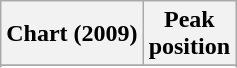<table class="wikitable sortable">
<tr>
<th>Chart (2009)</th>
<th>Peak<br>position</th>
</tr>
<tr>
</tr>
<tr>
</tr>
<tr>
</tr>
</table>
